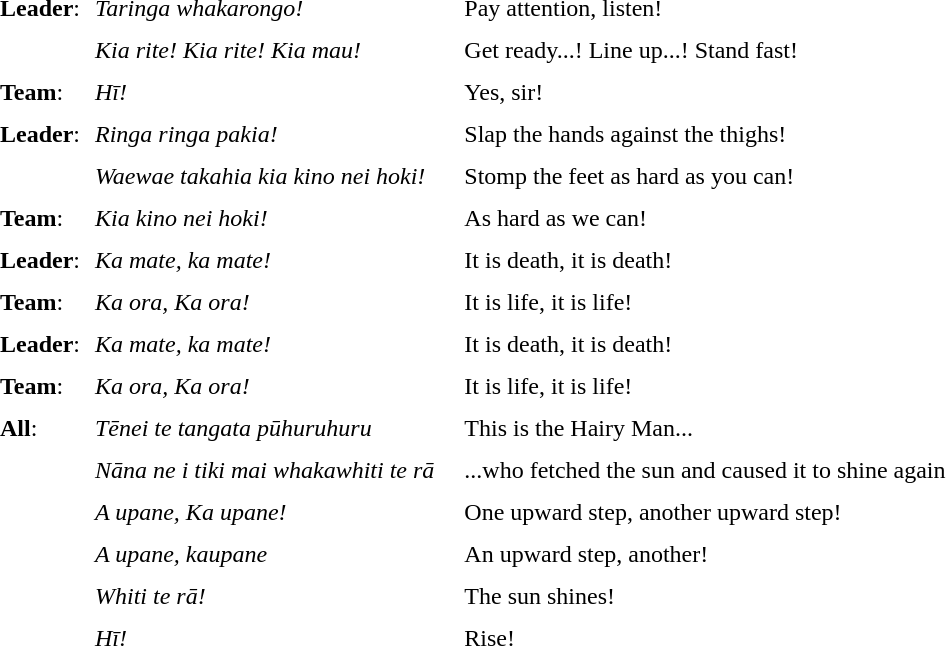<table border="0" cellpadding="4" cellspacing="2" style="margin-left:3em">
<tr>
<td><strong>Leader</strong>:</td>
<td><em>Taringa whakarongo!</em></td>
<td></td>
<td>Pay attention, listen!</td>
</tr>
<tr>
<td></td>
<td><em>Kia rite! Kia rite! Kia mau! </em></td>
<td></td>
<td>Get ready...! Line up...! Stand fast!</td>
</tr>
<tr>
<td><strong>Team</strong>:</td>
<td><em>Hī!</em></td>
<td></td>
<td>Yes, sir!</td>
</tr>
<tr>
<td><strong>Leader</strong>:</td>
<td><em>Ringa ringa pakia!</em></td>
<td></td>
<td>Slap the hands against the thighs!</td>
</tr>
<tr>
<td></td>
<td><em>Waewae takahia kia kino nei hoki!</em></td>
<td></td>
<td>Stomp the feet as hard as you can!</td>
</tr>
<tr>
<td><strong>Team</strong>:</td>
<td><em>Kia kino nei hoki!</em></td>
<td></td>
<td>As hard as we can!</td>
</tr>
<tr>
<td><strong>Leader</strong>:</td>
<td><em>Ka mate, ka mate!</em></td>
<td></td>
<td>It is death, it is death!</td>
</tr>
<tr>
<td><strong>Team</strong>:</td>
<td><em>Ka ora, Ka ora! </em></td>
<td></td>
<td>It is life, it is life!</td>
</tr>
<tr>
<td><strong>Leader</strong>:</td>
<td><em>Ka mate, ka mate!</em></td>
<td></td>
<td>It is death, it is death!</td>
</tr>
<tr>
<td><strong>Team</strong>:</td>
<td><em>Ka ora,  Ka ora! </em></td>
<td></td>
<td>It is life, it is life!</td>
</tr>
<tr>
<td><strong>All</strong>:</td>
<td><em>Tēnei te tangata pūhuruhuru</em></td>
<td></td>
<td>This is the Hairy Man...</td>
</tr>
<tr>
<td></td>
<td><em>Nāna ne i tiki mai whakawhiti te rā</em></td>
<td></td>
<td>...who fetched the sun and caused it to shine again</td>
</tr>
<tr>
<td></td>
<td><em>A upane,  Ka upane!</em></td>
<td></td>
<td>One upward step, another upward step!</td>
</tr>
<tr>
<td></td>
<td><em>A upane, kaupane</em></td>
<td></td>
<td>An upward step, another!</td>
</tr>
<tr>
<td></td>
<td><em>Whiti te rā!</em></td>
<td></td>
<td>The sun shines!</td>
</tr>
<tr>
<td></td>
<td><em>Hī!</em></td>
<td></td>
<td>Rise!</td>
</tr>
</table>
